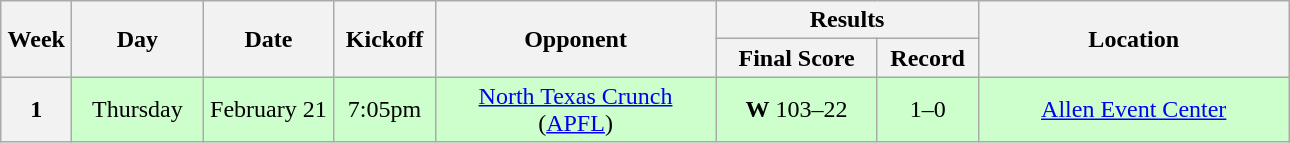<table class="wikitable">
<tr>
<th rowspan="2" width="40">Week</th>
<th rowspan="2" width="80">Day</th>
<th rowspan="2" width="80">Date</th>
<th rowspan="2" width="60">Kickoff</th>
<th rowspan="2" width="180">Opponent</th>
<th colspan="2" width="160">Results</th>
<th rowspan="2" width="200">Location</th>
</tr>
<tr>
<th width="100">Final Score</th>
<th width="60">Record</th>
</tr>
<tr align="center" bgcolor="#CCFFCC">
<th>1</th>
<td>Thursday</td>
<td>February 21</td>
<td>7:05pm</td>
<td><a href='#'>North Texas Crunch</a> (<a href='#'>APFL</a>)</td>
<td><strong>W</strong> 103–22</td>
<td>1–0</td>
<td><a href='#'>Allen Event Center</a></td>
</tr>
</table>
